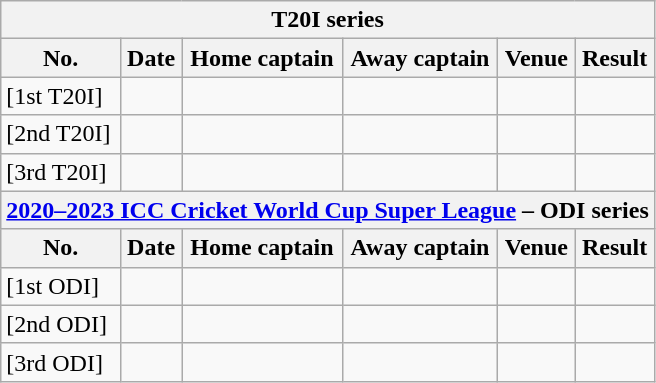<table class="wikitable">
<tr>
<th colspan="9">T20I series</th>
</tr>
<tr>
<th>No.</th>
<th>Date</th>
<th>Home captain</th>
<th>Away captain</th>
<th>Venue</th>
<th>Result</th>
</tr>
<tr>
<td>[1st T20I]</td>
<td></td>
<td></td>
<td></td>
<td></td>
<td></td>
</tr>
<tr>
<td>[2nd T20I]</td>
<td></td>
<td></td>
<td></td>
<td></td>
<td></td>
</tr>
<tr>
<td>[3rd T20I]</td>
<td></td>
<td></td>
<td></td>
<td></td>
<td></td>
</tr>
<tr>
<th colspan="9"><a href='#'>2020–2023 ICC Cricket World Cup Super League</a> – ODI series</th>
</tr>
<tr>
<th>No.</th>
<th>Date</th>
<th>Home captain</th>
<th>Away captain</th>
<th>Venue</th>
<th>Result</th>
</tr>
<tr>
<td>[1st ODI]</td>
<td></td>
<td></td>
<td></td>
<td></td>
<td></td>
</tr>
<tr>
<td>[2nd ODI]</td>
<td></td>
<td></td>
<td></td>
<td></td>
<td></td>
</tr>
<tr>
<td>[3rd ODI]</td>
<td></td>
<td></td>
<td></td>
<td></td>
<td></td>
</tr>
</table>
